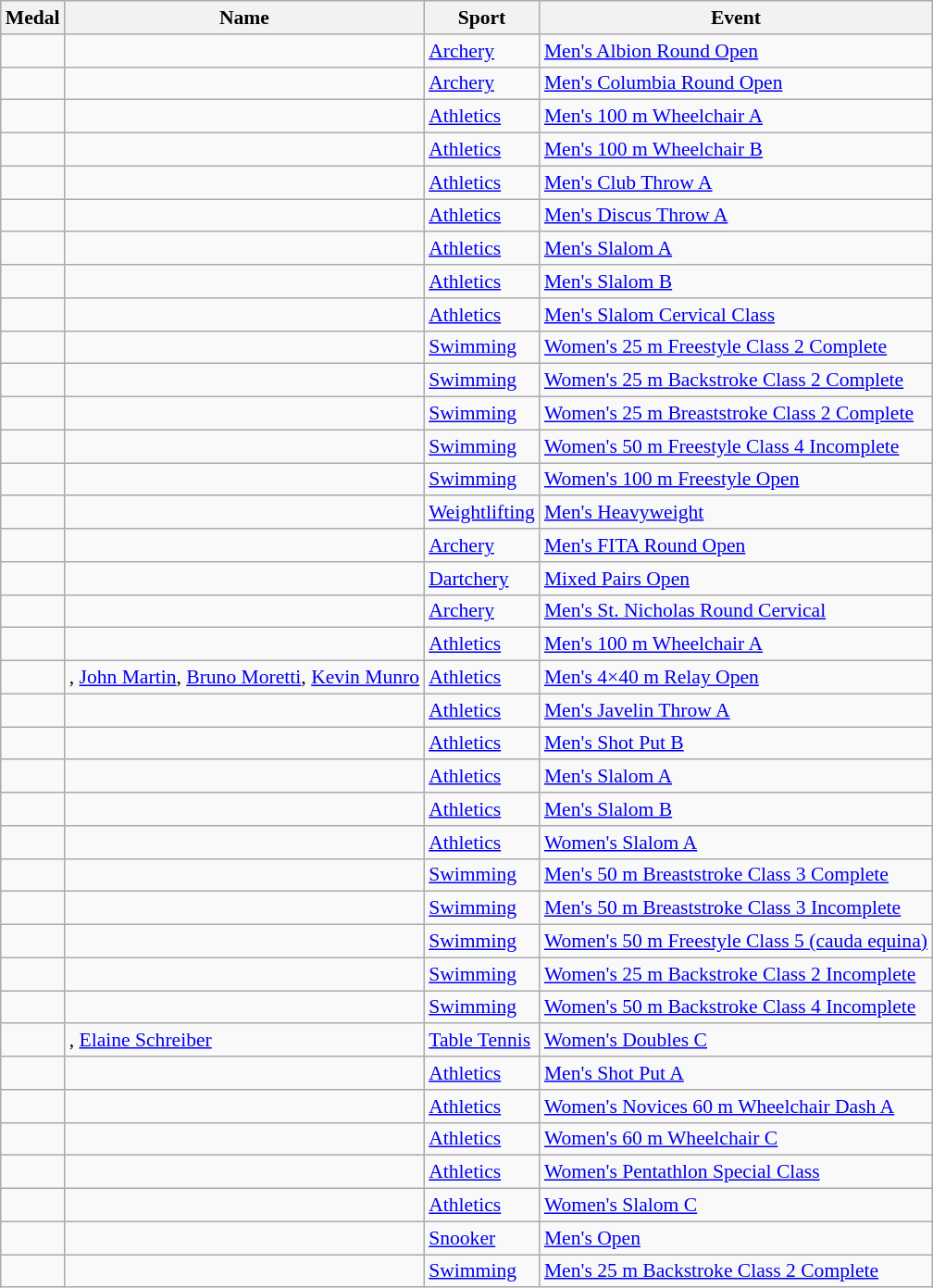<table class="wikitable sortable" style="font-size:90%">
<tr>
<th>Medal</th>
<th>Name</th>
<th>Sport</th>
<th>Event</th>
</tr>
<tr>
<td></td>
<td></td>
<td><a href='#'>Archery</a></td>
<td><a href='#'>Men's Albion Round Open</a></td>
</tr>
<tr>
<td></td>
<td></td>
<td><a href='#'>Archery</a></td>
<td><a href='#'>Men's Columbia Round Open</a></td>
</tr>
<tr>
<td></td>
<td></td>
<td><a href='#'>Athletics</a></td>
<td><a href='#'>Men's 100 m Wheelchair A</a></td>
</tr>
<tr>
<td></td>
<td></td>
<td><a href='#'>Athletics</a></td>
<td><a href='#'>Men's 100 m Wheelchair B</a></td>
</tr>
<tr>
<td></td>
<td></td>
<td><a href='#'>Athletics</a></td>
<td><a href='#'>Men's Club Throw A</a></td>
</tr>
<tr>
<td></td>
<td></td>
<td><a href='#'>Athletics</a></td>
<td><a href='#'>Men's Discus Throw A</a></td>
</tr>
<tr>
<td></td>
<td></td>
<td><a href='#'>Athletics</a></td>
<td><a href='#'>Men's Slalom A</a></td>
</tr>
<tr>
<td></td>
<td></td>
<td><a href='#'>Athletics</a></td>
<td><a href='#'>Men's Slalom B</a></td>
</tr>
<tr>
<td></td>
<td></td>
<td><a href='#'>Athletics</a></td>
<td><a href='#'>Men's Slalom Cervical Class</a></td>
</tr>
<tr>
<td></td>
<td></td>
<td><a href='#'>Swimming</a></td>
<td><a href='#'>Women's 25 m Freestyle Class 2 Complete</a></td>
</tr>
<tr>
<td></td>
<td></td>
<td><a href='#'>Swimming</a></td>
<td><a href='#'>Women's 25 m Backstroke Class 2 Complete</a></td>
</tr>
<tr>
<td></td>
<td></td>
<td><a href='#'>Swimming</a></td>
<td><a href='#'>Women's 25 m Breaststroke Class 2 Complete</a></td>
</tr>
<tr>
<td></td>
<td></td>
<td><a href='#'>Swimming</a></td>
<td><a href='#'>Women's 50 m Freestyle Class 4 Incomplete</a></td>
</tr>
<tr>
<td></td>
<td></td>
<td><a href='#'>Swimming</a></td>
<td><a href='#'>Women's 100 m Freestyle Open</a></td>
</tr>
<tr>
<td></td>
<td></td>
<td><a href='#'>Weightlifting</a></td>
<td><a href='#'>Men's Heavyweight</a></td>
</tr>
<tr>
<td></td>
<td></td>
<td><a href='#'>Archery</a></td>
<td><a href='#'>Men's FITA Round Open</a></td>
</tr>
<tr>
<td></td>
<td></td>
<td><a href='#'>Dartchery</a></td>
<td><a href='#'>Mixed Pairs Open</a></td>
</tr>
<tr>
<td></td>
<td></td>
<td><a href='#'>Archery</a></td>
<td><a href='#'>Men's St. Nicholas Round Cervical</a></td>
</tr>
<tr>
<td></td>
<td></td>
<td><a href='#'>Athletics</a></td>
<td><a href='#'>Men's 100 m Wheelchair A</a></td>
</tr>
<tr>
<td></td>
<td>, <a href='#'>John Martin</a>, <a href='#'>Bruno Moretti</a>, <a href='#'>Kevin Munro</a></td>
<td><a href='#'>Athletics</a></td>
<td><a href='#'>Men's 4×40 m Relay Open</a></td>
</tr>
<tr>
<td></td>
<td></td>
<td><a href='#'>Athletics</a></td>
<td><a href='#'>Men's Javelin Throw A</a></td>
</tr>
<tr>
<td></td>
<td></td>
<td><a href='#'>Athletics</a></td>
<td><a href='#'>Men's Shot Put B</a></td>
</tr>
<tr>
<td></td>
<td></td>
<td><a href='#'>Athletics</a></td>
<td><a href='#'>Men's Slalom A</a></td>
</tr>
<tr>
<td></td>
<td></td>
<td><a href='#'>Athletics</a></td>
<td><a href='#'>Men's Slalom B</a></td>
</tr>
<tr>
<td></td>
<td></td>
<td><a href='#'>Athletics</a></td>
<td><a href='#'>Women's Slalom A</a></td>
</tr>
<tr>
<td></td>
<td></td>
<td><a href='#'>Swimming</a></td>
<td><a href='#'>Men's 50 m Breaststroke Class 3 Complete</a></td>
</tr>
<tr>
<td></td>
<td></td>
<td><a href='#'>Swimming</a></td>
<td><a href='#'>Men's 50 m Breaststroke Class 3 Incomplete</a></td>
</tr>
<tr>
<td></td>
<td></td>
<td><a href='#'>Swimming</a></td>
<td><a href='#'>Women's 50 m Freestyle Class 5 (cauda equina)</a></td>
</tr>
<tr>
<td></td>
<td></td>
<td><a href='#'>Swimming</a></td>
<td><a href='#'>Women's 25 m Backstroke Class 2 Incomplete</a></td>
</tr>
<tr>
<td></td>
<td></td>
<td><a href='#'>Swimming</a></td>
<td><a href='#'>Women's 50 m Backstroke Class 4 Incomplete</a></td>
</tr>
<tr>
<td></td>
<td>, <a href='#'>Elaine Schreiber</a></td>
<td><a href='#'>Table Tennis</a></td>
<td><a href='#'>Women's Doubles C</a></td>
</tr>
<tr>
<td></td>
<td></td>
<td><a href='#'>Athletics</a></td>
<td><a href='#'>Men's Shot Put A</a></td>
</tr>
<tr>
<td></td>
<td></td>
<td><a href='#'>Athletics</a></td>
<td><a href='#'>Women's Novices 60 m Wheelchair Dash A</a></td>
</tr>
<tr>
<td></td>
<td></td>
<td><a href='#'>Athletics</a></td>
<td><a href='#'>Women's 60 m Wheelchair C</a></td>
</tr>
<tr>
<td></td>
<td></td>
<td><a href='#'>Athletics</a></td>
<td><a href='#'>Women's Pentathlon Special Class</a></td>
</tr>
<tr>
<td></td>
<td></td>
<td><a href='#'>Athletics</a></td>
<td><a href='#'>Women's Slalom C</a></td>
</tr>
<tr>
<td></td>
<td></td>
<td><a href='#'>Snooker</a></td>
<td><a href='#'>Men's Open</a></td>
</tr>
<tr>
<td></td>
<td></td>
<td><a href='#'>Swimming</a></td>
<td><a href='#'>Men's 25 m Backstroke Class 2 Complete</a></td>
</tr>
</table>
